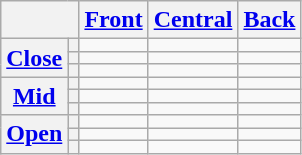<table class="wikitable" style="text-align:center;">
<tr>
<th colspan="2"></th>
<th><a href='#'>Front</a></th>
<th><a href='#'>Central</a></th>
<th><a href='#'>Back</a></th>
</tr>
<tr>
<th rowspan="3"><a href='#'>Close</a></th>
<th></th>
<td></td>
<td></td>
<td></td>
</tr>
<tr>
<th></th>
<td></td>
<td></td>
<td></td>
</tr>
<tr>
<th></th>
<td></td>
<td></td>
<td></td>
</tr>
<tr>
<th rowspan="3"><a href='#'>Mid</a></th>
<th></th>
<td></td>
<td></td>
<td></td>
</tr>
<tr>
<th></th>
<td></td>
<td></td>
<td></td>
</tr>
<tr>
<th></th>
<td></td>
<td></td>
<td></td>
</tr>
<tr>
<th rowspan="3"><a href='#'>Open</a></th>
<th></th>
<td></td>
<td></td>
<td></td>
</tr>
<tr>
<th></th>
<td></td>
<td></td>
<td></td>
</tr>
<tr>
<th></th>
<td></td>
<td></td>
<td></td>
</tr>
</table>
